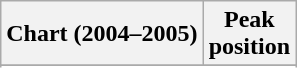<table class="wikitable sortable plainrowheaders">
<tr>
<th scope="col">Chart (2004–2005)</th>
<th scope="col">Peak<br>position</th>
</tr>
<tr>
</tr>
<tr>
</tr>
<tr>
</tr>
</table>
